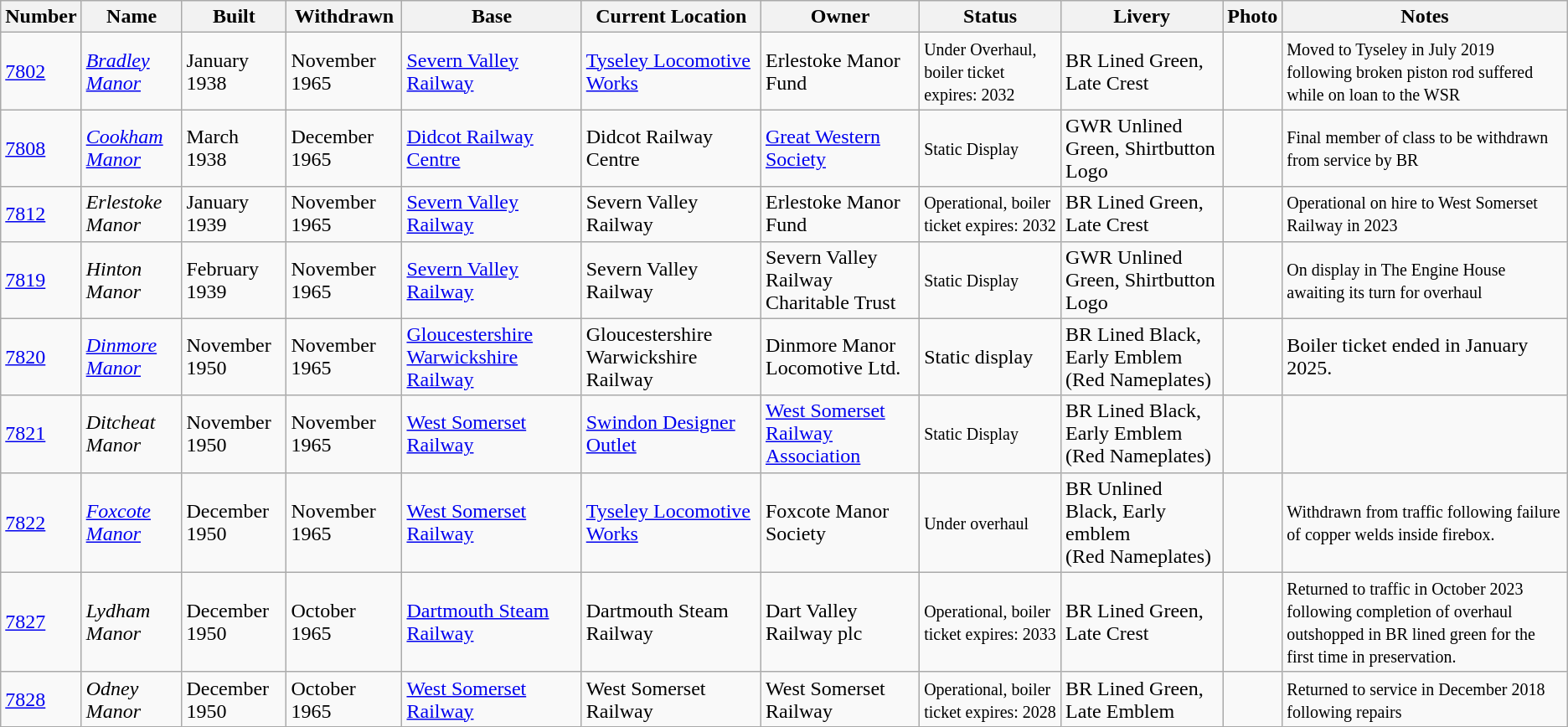<table class="wikitable">
<tr>
<th>Number</th>
<th>Name</th>
<th>Built</th>
<th>Withdrawn</th>
<th>Base</th>
<th>Current Location</th>
<th>Owner</th>
<th>Status</th>
<th>Livery</th>
<th>Photo</th>
<th>Notes</th>
</tr>
<tr>
<td><a href='#'>7802</a></td>
<td><em><a href='#'>Bradley Manor</a></em></td>
<td>January 1938</td>
<td>November 1965</td>
<td><a href='#'>Severn Valley Railway</a></td>
<td><a href='#'>Tyseley Locomotive Works</a></td>
<td>Erlestoke Manor Fund</td>
<td><small>Under Overhaul, boiler ticket expires: 2032</small></td>
<td>BR Lined Green, Late Crest</td>
<td></td>
<td><small>Moved to Tyseley in July 2019 following broken piston rod suffered while on loan to the WSR</small></td>
</tr>
<tr>
<td><a href='#'>7808</a></td>
<td><em><a href='#'>Cookham Manor</a></em></td>
<td>March 1938</td>
<td>December 1965</td>
<td><a href='#'>Didcot Railway Centre</a></td>
<td>Didcot Railway Centre</td>
<td><a href='#'>Great Western Society</a></td>
<td><small>Static Display</small></td>
<td>GWR Unlined Green, Shirtbutton Logo</td>
<td></td>
<td><small>Final member of class to be withdrawn from service by BR</small></td>
</tr>
<tr>
<td><a href='#'>7812</a></td>
<td><em>Erlestoke Manor</em></td>
<td>January 1939</td>
<td>November 1965</td>
<td><a href='#'>Severn Valley Railway</a></td>
<td>Severn Valley Railway</td>
<td>Erlestoke Manor Fund</td>
<td><small>Operational, boiler ticket expires: 2032</small></td>
<td>BR Lined Green, Late Crest</td>
<td></td>
<td><small>Operational on hire to West Somerset Railway in 2023</small></td>
</tr>
<tr>
<td><a href='#'>7819</a></td>
<td><em>Hinton Manor</em></td>
<td>February 1939</td>
<td>November 1965</td>
<td><a href='#'>Severn Valley Railway</a></td>
<td>Severn Valley Railway</td>
<td>Severn Valley Railway Charitable Trust</td>
<td><small>Static Display</small></td>
<td>GWR Unlined Green, Shirtbutton Logo</td>
<td></td>
<td><small>On display in The Engine House awaiting its turn for overhaul</small></td>
</tr>
<tr>
<td><a href='#'>7820</a></td>
<td><em><a href='#'>Dinmore Manor</a></em></td>
<td>November 1950</td>
<td>November 1965</td>
<td><a href='#'>Gloucestershire Warwickshire Railway</a></td>
<td>Gloucestershire Warwickshire Railway</td>
<td>Dinmore Manor Locomotive Ltd.</td>
<td>Static display</td>
<td>BR Lined Black, Early Emblem<br>(Red Nameplates)</td>
<td></td>
<td>Boiler ticket ended in January 2025. </td>
</tr>
<tr>
<td><a href='#'>7821</a></td>
<td><em>Ditcheat Manor</em></td>
<td>November 1950</td>
<td>November 1965</td>
<td><a href='#'>West Somerset Railway</a></td>
<td><a href='#'>Swindon Designer Outlet</a></td>
<td><a href='#'>West Somerset Railway Association</a></td>
<td><small>Static Display</small></td>
<td>BR Lined Black, Early Emblem<br>(Red Nameplates)</td>
<td></td>
<td></td>
</tr>
<tr>
<td><a href='#'>7822</a></td>
<td><em><a href='#'>Foxcote Manor</a></em></td>
<td>December 1950</td>
<td>November 1965</td>
<td><a href='#'>West Somerset Railway</a></td>
<td><a href='#'>Tyseley Locomotive Works</a></td>
<td>Foxcote Manor Society</td>
<td><small>Under overhaul</small></td>
<td>BR Unlined Black, Early emblem<br>(Red Nameplates)</td>
<td></td>
<td><small>Withdrawn from traffic following failure of copper welds inside firebox.</small></td>
</tr>
<tr>
<td><a href='#'>7827</a></td>
<td><em>Lydham Manor</em></td>
<td>December 1950</td>
<td>October 1965</td>
<td><a href='#'>Dartmouth Steam Railway</a></td>
<td>Dartmouth Steam Railway</td>
<td>Dart Valley Railway plc</td>
<td><small>Operational, boiler ticket expires: 2033</small></td>
<td>BR Lined Green, Late Crest</td>
<td></td>
<td><small>Returned to traffic in October 2023 following completion of overhaul outshopped in BR lined green for the first time in preservation.</small></td>
</tr>
<tr>
<td><a href='#'>7828</a></td>
<td><em>Odney Manor</em></td>
<td>December 1950</td>
<td>October 1965</td>
<td><a href='#'>West Somerset Railway</a></td>
<td>West Somerset Railway</td>
<td>West Somerset Railway</td>
<td><small>Operational, boiler ticket expires: 2028</small></td>
<td>BR Lined Green, Late Emblem</td>
<td></td>
<td><small>Returned to service in December 2018 following repairs</small></td>
</tr>
</table>
